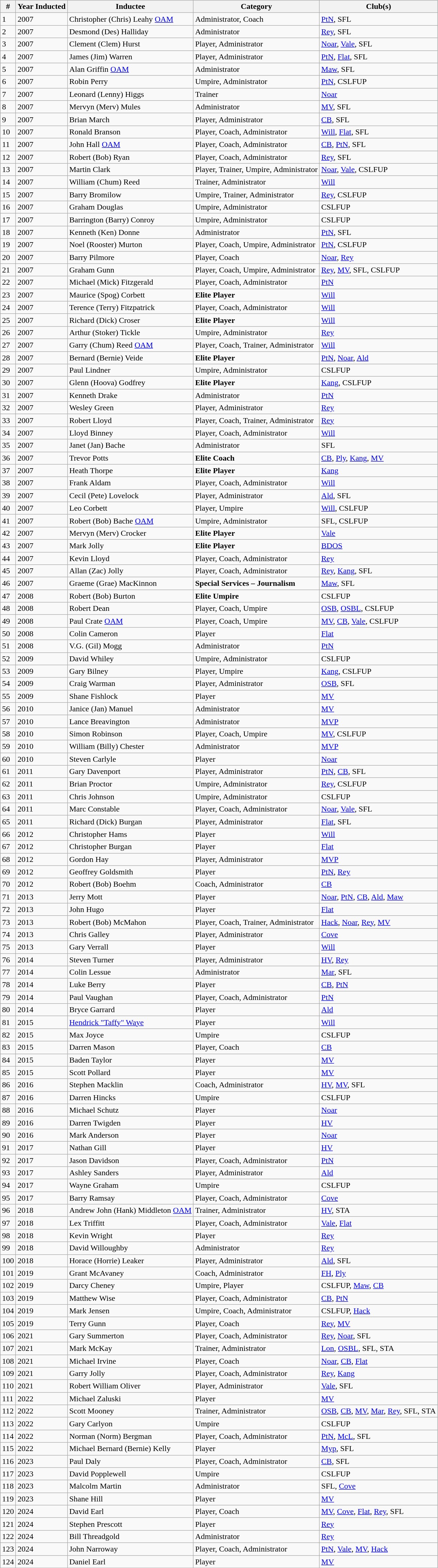<table class="wikitable">
<tr>
<th>#</th>
<th>Year Inducted</th>
<th>Inductee</th>
<th>Category</th>
<th>Club(s)</th>
</tr>
<tr>
<td>1</td>
<td>2007</td>
<td>Christopher (Chris) Leahy <a href='#'>OAM</a></td>
<td>Administrator, Coach</td>
<td><a href='#'>PtN</a>, SFL</td>
</tr>
<tr>
<td>2</td>
<td>2007</td>
<td>Desmond (Des) Halliday</td>
<td>Administrator</td>
<td><a href='#'>Rey</a>, SFL</td>
</tr>
<tr>
<td>3</td>
<td>2007</td>
<td>Clement (Clem) Hurst</td>
<td>Player, Administrator</td>
<td><a href='#'>Noar</a>, <a href='#'>Vale</a>, SFL</td>
</tr>
<tr>
<td>4</td>
<td>2007</td>
<td>James (Jim) Warren</td>
<td>Player, Administrator</td>
<td><a href='#'>PtN</a>, <a href='#'>Flat</a>, SFL</td>
</tr>
<tr>
<td>5</td>
<td>2007</td>
<td>Alan Griffin <a href='#'>OAM</a></td>
<td>Administrator</td>
<td><a href='#'>Maw</a>, SFL</td>
</tr>
<tr>
<td>6</td>
<td>2007</td>
<td>Robin Perry</td>
<td>Umpire, Administrator</td>
<td><a href='#'>PtN</a>, CSLFUP</td>
</tr>
<tr>
<td>7</td>
<td>2007</td>
<td>Leonard (Lenny) Higgs</td>
<td>Trainer</td>
<td><a href='#'>Noar</a></td>
</tr>
<tr>
<td>8</td>
<td>2007</td>
<td>Mervyn (Merv) Mules</td>
<td>Administrator</td>
<td><a href='#'>MV</a>, SFL</td>
</tr>
<tr>
<td>9</td>
<td>2007</td>
<td>Brian March</td>
<td>Player, Administrator</td>
<td><a href='#'>CB</a>, SFL</td>
</tr>
<tr>
<td>10</td>
<td>2007</td>
<td>Ronald Branson</td>
<td>Player, Coach, Administrator</td>
<td><a href='#'>Will</a>, <a href='#'>Flat</a>, SFL</td>
</tr>
<tr>
<td>11</td>
<td>2007</td>
<td>John Hall <a href='#'>OAM</a></td>
<td>Player, Coach, Administrator</td>
<td><a href='#'>CB</a>, <a href='#'>PtN</a>, SFL</td>
</tr>
<tr>
<td>12</td>
<td>2007</td>
<td>Robert (Bob) Ryan</td>
<td>Player, Coach, Administrator</td>
<td><a href='#'>Rey</a>, SFL</td>
</tr>
<tr>
<td>13</td>
<td>2007</td>
<td>Martin Clark</td>
<td>Player, Trainer, Umpire, Administrator</td>
<td><a href='#'>Noar</a>, <a href='#'>Vale</a>, CSLFUP</td>
</tr>
<tr>
<td>14</td>
<td>2007</td>
<td>William (Chum) Reed</td>
<td>Trainer, Administrator</td>
<td><a href='#'>Will</a></td>
</tr>
<tr>
<td>15</td>
<td>2007</td>
<td>Barry Bromilow</td>
<td>Umpire, Trainer, Administrator</td>
<td><a href='#'>Rey</a>, CSLFUP</td>
</tr>
<tr>
<td>16</td>
<td>2007</td>
<td>Graham Douglas</td>
<td>Umpire, Administrator</td>
<td>CSLFUP</td>
</tr>
<tr>
<td>17</td>
<td>2007</td>
<td>Barrington (Barry) Conroy</td>
<td>Umpire, Administrator</td>
<td>CSLFUP</td>
</tr>
<tr>
<td>18</td>
<td>2007</td>
<td>Kenneth (Ken) Donne</td>
<td>Administrator</td>
<td><a href='#'>PtN</a>, SFL</td>
</tr>
<tr>
<td>19</td>
<td>2007</td>
<td>Noel (Rooster) Murton</td>
<td>Player, Coach, Umpire, Administrator</td>
<td><a href='#'>PtN</a>, CSLFUP</td>
</tr>
<tr>
<td>20</td>
<td>2007</td>
<td>Barry Pilmore</td>
<td>Player, Coach</td>
<td><a href='#'>Noar</a>, <a href='#'>Rey</a></td>
</tr>
<tr>
<td>21</td>
<td>2007</td>
<td>Graham Gunn</td>
<td>Player, Coach, Umpire, Administrator</td>
<td><a href='#'>Rey</a>, <a href='#'>MV</a>, SFL, CSLFUP</td>
</tr>
<tr>
<td>22</td>
<td>2007</td>
<td>Michael (Mick) Fitzgerald</td>
<td>Player, Coach, Administrator</td>
<td><a href='#'>PtN</a></td>
</tr>
<tr>
<td>23</td>
<td>2007</td>
<td>Maurice (Spog) Corbett</td>
<td><strong>Elite Player</strong></td>
<td><a href='#'>Will</a></td>
</tr>
<tr>
<td>24</td>
<td>2007</td>
<td>Terence (Terry) Fitzpatrick</td>
<td>Player, Coach, Administrator</td>
<td><a href='#'>Will</a></td>
</tr>
<tr>
<td>25</td>
<td>2007</td>
<td>Richard (Dick) Croser</td>
<td><strong>Elite Player</strong></td>
<td><a href='#'>Will</a></td>
</tr>
<tr>
<td>26</td>
<td>2007</td>
<td>Arthur (Stoker) Tickle</td>
<td>Umpire, Administrator</td>
<td><a href='#'>Rey</a></td>
</tr>
<tr>
<td>27</td>
<td>2007</td>
<td>Garry (Chum) Reed <a href='#'>OAM</a></td>
<td>Player, Coach, Trainer, Administrator</td>
<td><a href='#'>Will</a></td>
</tr>
<tr>
<td>28</td>
<td>2007</td>
<td>Bernard (Bernie) Veide</td>
<td><strong>Elite Player</strong></td>
<td><a href='#'>PtN</a>, <a href='#'>Noar</a>, <a href='#'>Ald</a></td>
</tr>
<tr>
<td>29</td>
<td>2007</td>
<td>Paul Lindner</td>
<td>Umpire, Administrator</td>
<td>CSLFUP</td>
</tr>
<tr>
<td>30</td>
<td>2007</td>
<td>Glenn (Hoova) Godfrey</td>
<td><strong>Elite Player</strong></td>
<td><a href='#'>Kang</a>, CSLFUP</td>
</tr>
<tr>
<td>31</td>
<td>2007</td>
<td>Kenneth Drake</td>
<td>Administrator</td>
<td><a href='#'>PtN</a></td>
</tr>
<tr>
<td>32</td>
<td>2007</td>
<td>Wesley Green</td>
<td>Player, Administrator</td>
<td><a href='#'>Rey</a></td>
</tr>
<tr>
<td>33</td>
<td>2007</td>
<td>Robert Lloyd</td>
<td>Player, Coach, Trainer, Administrator</td>
<td><a href='#'>Rey</a></td>
</tr>
<tr>
<td>34</td>
<td>2007</td>
<td>Lloyd Binney</td>
<td>Player, Coach, Administrator</td>
<td><a href='#'>Will</a></td>
</tr>
<tr>
<td>35</td>
<td>2007</td>
<td>Janet (Jan) Bache</td>
<td>Administrator</td>
<td>SFL</td>
</tr>
<tr>
<td>36</td>
<td>2007</td>
<td>Trevor Potts</td>
<td><strong>Elite Coach</strong></td>
<td><a href='#'>CB</a>, <a href='#'>Ply</a>, <a href='#'>Kang</a>, <a href='#'>MV</a></td>
</tr>
<tr>
<td>37</td>
<td>2007</td>
<td>Heath Thorpe</td>
<td><strong>Elite Player</strong></td>
<td><a href='#'>Kang</a></td>
</tr>
<tr>
<td>38</td>
<td>2007</td>
<td>Frank Aldam</td>
<td>Player, Coach, Administrator</td>
<td><a href='#'>Will</a></td>
</tr>
<tr>
<td>39</td>
<td>2007</td>
<td>Cecil (Pete) Lovelock</td>
<td>Player, Administrator</td>
<td><a href='#'>Ald</a>, SFL</td>
</tr>
<tr>
<td>40</td>
<td>2007</td>
<td>Leo Corbett</td>
<td>Player, Umpire</td>
<td><a href='#'>Will</a>, CSLFUP</td>
</tr>
<tr>
<td>41</td>
<td>2007</td>
<td>Robert (Bob) Bache <a href='#'>OAM</a></td>
<td>Umpire, Administrator</td>
<td>SFL, CSLFUP</td>
</tr>
<tr>
<td>42</td>
<td>2007</td>
<td>Mervyn (Merv) Crocker</td>
<td><strong>Elite Player</strong></td>
<td><a href='#'>Vale</a></td>
</tr>
<tr>
<td>43</td>
<td>2007</td>
<td>Mark Jolly</td>
<td><strong>Elite Player</strong></td>
<td><a href='#'>BDOS</a></td>
</tr>
<tr>
<td>44</td>
<td>2007</td>
<td>Kevin Lloyd</td>
<td>Player, Coach, Administrator</td>
<td><a href='#'>Rey</a></td>
</tr>
<tr>
<td>45</td>
<td>2007</td>
<td>Allan (Zac) Jolly</td>
<td>Player, Coach, Administrator</td>
<td><a href='#'>Rey</a>, <a href='#'>Kang</a>, SFL</td>
</tr>
<tr>
<td>46</td>
<td>2007</td>
<td>Graeme (Grae) MacKinnon</td>
<td><strong>Special Services – Journalism</strong></td>
<td><a href='#'>Maw</a>, SFL</td>
</tr>
<tr>
<td>47</td>
<td>2008</td>
<td>Robert (Bob) Burton</td>
<td><strong>Elite Umpire</strong></td>
<td>CSLFUP</td>
</tr>
<tr>
<td>48</td>
<td>2008</td>
<td>Robert Dean</td>
<td>Player, Coach, Umpire</td>
<td><a href='#'>OSB</a>, <a href='#'>OSBL</a>, CSLFUP</td>
</tr>
<tr>
<td>49</td>
<td>2008</td>
<td>Paul Crate <a href='#'>OAM</a></td>
<td>Player, Coach, Umpire</td>
<td><a href='#'>MV</a>, <a href='#'>CB</a>, <a href='#'>Vale</a>, CSLFUP</td>
</tr>
<tr>
<td>50</td>
<td>2008</td>
<td>Colin Cameron</td>
<td>Player</td>
<td><a href='#'>Flat</a></td>
</tr>
<tr>
<td>51</td>
<td>2008</td>
<td>V.G. (Gil) Mogg</td>
<td>Administrator</td>
<td><a href='#'>PtN</a></td>
</tr>
<tr>
<td>52</td>
<td>2009</td>
<td>David Whiley</td>
<td>Umpire, Administrator</td>
<td>CSLFUP</td>
</tr>
<tr>
<td>53</td>
<td>2009</td>
<td>Gary Bilney</td>
<td>Player, Umpire</td>
<td><a href='#'>Kang</a>, CSLFUP</td>
</tr>
<tr>
<td>54</td>
<td>2009</td>
<td>Craig Warman</td>
<td>Player, Administrator</td>
<td><a href='#'>OSB</a>, SFL</td>
</tr>
<tr>
<td>55</td>
<td>2009</td>
<td>Shane Fishlock</td>
<td>Player</td>
<td><a href='#'>MV</a></td>
</tr>
<tr>
<td>56</td>
<td>2010</td>
<td>Janice (Jan) Manuel</td>
<td>Administrator</td>
<td><a href='#'>MV</a></td>
</tr>
<tr>
<td>57</td>
<td>2010</td>
<td>Lance Breavington</td>
<td>Administrator</td>
<td><a href='#'>MVP</a></td>
</tr>
<tr>
<td>58</td>
<td>2010</td>
<td>Simon Robinson</td>
<td>Player, Coach, Umpire</td>
<td><a href='#'>MV</a>, CSLFUP</td>
</tr>
<tr>
<td>59</td>
<td>2010</td>
<td>William (Billy) Chester</td>
<td>Administrator</td>
<td><a href='#'>MVP</a></td>
</tr>
<tr>
<td>60</td>
<td>2010</td>
<td>Steven Carlyle</td>
<td>Player</td>
<td><a href='#'>Noar</a></td>
</tr>
<tr>
<td>61</td>
<td>2011</td>
<td>Gary Davenport</td>
<td>Player, Administrator</td>
<td><a href='#'>PtN</a>, <a href='#'>CB</a>, SFL</td>
</tr>
<tr>
<td>62</td>
<td>2011</td>
<td>Brian Proctor</td>
<td>Umpire, Administrator</td>
<td><a href='#'>Rey</a>, CSLFUP</td>
</tr>
<tr>
<td>63</td>
<td>2011</td>
<td>Chris Johnson</td>
<td>Umpire, Administrator</td>
<td>CSLFUP</td>
</tr>
<tr>
<td>64</td>
<td>2011</td>
<td>Marc Constable</td>
<td>Player, Coach, Administrator</td>
<td><a href='#'>Noar</a>, <a href='#'>Vale</a>, SFL</td>
</tr>
<tr>
<td>65</td>
<td>2011</td>
<td>Richard (Dick) Burgan</td>
<td>Player, Administrator</td>
<td><a href='#'>Flat</a>, SFL</td>
</tr>
<tr>
<td>66</td>
<td>2012</td>
<td>Christopher Hams</td>
<td>Player</td>
<td><a href='#'>Will</a></td>
</tr>
<tr>
<td>67</td>
<td>2012</td>
<td>Christopher Burgan</td>
<td>Player</td>
<td><a href='#'>Flat</a></td>
</tr>
<tr>
<td>68</td>
<td>2012</td>
<td>Gordon Hay</td>
<td>Player, Administrator</td>
<td><a href='#'>MVP</a></td>
</tr>
<tr>
<td>69</td>
<td>2012</td>
<td>Geoffrey Goldsmith</td>
<td>Player</td>
<td><a href='#'>PtN</a>, <a href='#'>Rey</a></td>
</tr>
<tr>
<td>70</td>
<td>2012</td>
<td>Robert (Bob) Boehm</td>
<td>Coach, Administrator</td>
<td><a href='#'>CB</a></td>
</tr>
<tr>
<td>71</td>
<td>2013</td>
<td>Jerry Mott</td>
<td>Player</td>
<td><a href='#'>Noar</a>, <a href='#'>PtN</a>, <a href='#'>CB</a>, <a href='#'>Ald</a>, <a href='#'>Maw</a></td>
</tr>
<tr>
<td>72</td>
<td>2013</td>
<td>John Hugo</td>
<td>Player</td>
<td><a href='#'>Flat</a></td>
</tr>
<tr>
<td>73</td>
<td>2013</td>
<td>Robert (Bob) McMahon</td>
<td>Player, Coach, Trainer, Administrator</td>
<td><a href='#'>Hack</a>, <a href='#'>Noar</a>, <a href='#'>Rey</a>, <a href='#'>MV</a></td>
</tr>
<tr>
<td>74</td>
<td>2013</td>
<td>Chris Galley</td>
<td>Player, Administrator</td>
<td><a href='#'>Cove</a></td>
</tr>
<tr>
<td>75</td>
<td>2013</td>
<td>Gary Verrall</td>
<td>Player</td>
<td><a href='#'>Will</a></td>
</tr>
<tr>
<td>76</td>
<td>2014</td>
<td>Steven Turner</td>
<td>Player, Administrator</td>
<td><a href='#'>HV</a>, <a href='#'>Rey</a></td>
</tr>
<tr>
<td>77</td>
<td>2014</td>
<td>Colin Lessue</td>
<td>Administrator</td>
<td><a href='#'>Mar</a>, SFL</td>
</tr>
<tr>
<td>78</td>
<td>2014</td>
<td>Luke Berry</td>
<td>Player</td>
<td><a href='#'>CB</a>, <a href='#'>PtN</a></td>
</tr>
<tr>
<td>79</td>
<td>2014</td>
<td>Paul Vaughan</td>
<td>Player, Coach, Administrator</td>
<td><a href='#'>PtN</a></td>
</tr>
<tr>
<td>80</td>
<td>2014</td>
<td>Bryce Garrard</td>
<td>Player</td>
<td><a href='#'>Ald</a></td>
</tr>
<tr>
<td>81</td>
<td>2015</td>
<td><a href='#'>Hendrick "Taffy" Waye</a></td>
<td>Player</td>
<td><a href='#'>Will</a></td>
</tr>
<tr>
<td>82</td>
<td>2015</td>
<td>Max Joyce</td>
<td>Umpire</td>
<td>CSLFUP</td>
</tr>
<tr>
<td>83</td>
<td>2015</td>
<td>Darren Mason</td>
<td>Player, Coach</td>
<td><a href='#'>CB</a></td>
</tr>
<tr>
<td>84</td>
<td>2015</td>
<td>Baden Taylor</td>
<td>Player</td>
<td><a href='#'>MV</a></td>
</tr>
<tr>
<td>85</td>
<td>2015</td>
<td>Scott Pollard</td>
<td>Player</td>
<td><a href='#'>MV</a></td>
</tr>
<tr>
<td>86</td>
<td>2016</td>
<td>Stephen Macklin</td>
<td>Coach, Administrator</td>
<td><a href='#'>HV</a>, <a href='#'>MV</a>, SFL</td>
</tr>
<tr>
<td>87</td>
<td>2016</td>
<td>Darren Hincks</td>
<td>Umpire</td>
<td>CSLFUP</td>
</tr>
<tr>
<td>88</td>
<td>2016</td>
<td>Michael Schutz</td>
<td>Player</td>
<td><a href='#'>Noar</a></td>
</tr>
<tr>
<td>89</td>
<td>2016</td>
<td>Darren Twigden</td>
<td>Player</td>
<td><a href='#'>HV</a></td>
</tr>
<tr>
<td>90</td>
<td>2016</td>
<td>Mark Anderson</td>
<td>Player</td>
<td><a href='#'>Noar</a></td>
</tr>
<tr>
<td>91</td>
<td>2017</td>
<td>Nathan Gill</td>
<td>Player</td>
<td><a href='#'>HV</a></td>
</tr>
<tr>
<td>92</td>
<td>2017</td>
<td>Jason Davidson</td>
<td>Player, Coach, Administrator</td>
<td><a href='#'>PtN</a></td>
</tr>
<tr>
<td>93</td>
<td>2017</td>
<td>Ashley Sanders</td>
<td>Player, Administrator</td>
<td><a href='#'>Ald</a></td>
</tr>
<tr>
<td>94</td>
<td>2017</td>
<td>Wayne Graham</td>
<td>Umpire</td>
<td>CSLFUP</td>
</tr>
<tr>
<td>95</td>
<td>2017</td>
<td>Barry Ramsay</td>
<td>Player, Coach, Administrator</td>
<td><a href='#'>Cove</a></td>
</tr>
<tr>
<td>96</td>
<td>2018</td>
<td>Andrew John (Hank) Middleton <a href='#'>OAM</a></td>
<td>Trainer, Administrator</td>
<td><a href='#'>HV</a>, STA</td>
</tr>
<tr>
<td>97</td>
<td>2018</td>
<td>Lex Triffitt</td>
<td>Player, Coach, Administrator</td>
<td><a href='#'>Vale</a>, <a href='#'>Flat</a></td>
</tr>
<tr>
<td>98</td>
<td>2018</td>
<td>Kevin Wright</td>
<td>Player</td>
<td><a href='#'>Rey</a></td>
</tr>
<tr>
<td>99</td>
<td>2018</td>
<td>David Willoughby</td>
<td>Administrator</td>
<td><a href='#'>Rey</a></td>
</tr>
<tr>
<td>100</td>
<td>2018</td>
<td>Horace (Horrie) Leaker</td>
<td>Player, Administrator</td>
<td><a href='#'>Ald</a>, SFL</td>
</tr>
<tr>
<td>101</td>
<td>2019</td>
<td>Grant McAvaney</td>
<td>Coach, Administrator</td>
<td><a href='#'>FH</a>, <a href='#'>Ply</a></td>
</tr>
<tr>
<td>102</td>
<td>2019</td>
<td>Darcy Cheney</td>
<td>Umpire, Player</td>
<td>CSLFUP, <a href='#'>Maw</a>, <a href='#'>CB</a></td>
</tr>
<tr>
<td>103</td>
<td>2019</td>
<td>Matthew Wise</td>
<td>Player, Coach, Administrator</td>
<td><a href='#'>CB</a>, <a href='#'>PtN</a></td>
</tr>
<tr>
<td>104</td>
<td>2019</td>
<td>Mark Jensen</td>
<td>Umpire, Coach, Administrator</td>
<td>CSLFUP, <a href='#'>Hack</a></td>
</tr>
<tr>
<td>105</td>
<td>2019</td>
<td>Terry Gunn</td>
<td>Player, Coach</td>
<td><a href='#'>Rey</a>, <a href='#'>MV</a></td>
</tr>
<tr>
<td>106</td>
<td>2021</td>
<td>Gary Summerton</td>
<td>Player, Coach, Administrator</td>
<td><a href='#'>Rey</a>, <a href='#'>Noar</a>, SFL</td>
</tr>
<tr>
<td>107</td>
<td>2021</td>
<td>Mark McKay</td>
<td>Trainer, Administrator</td>
<td><a href='#'>Lon</a>, <a href='#'>OSBL</a>, SFL, STA</td>
</tr>
<tr>
<td>108</td>
<td>2021</td>
<td>Michael Irvine</td>
<td>Player, Coach</td>
<td><a href='#'>Noar</a>, <a href='#'>CB</a>, <a href='#'>Flat</a></td>
</tr>
<tr>
<td>109</td>
<td>2021</td>
<td>Garry Jolly</td>
<td>Player, Coach, Administrator</td>
<td><a href='#'>Rey</a>, <a href='#'>Kang</a></td>
</tr>
<tr>
<td>110</td>
<td>2021</td>
<td>Robert William Oliver</td>
<td>Player, Administrator</td>
<td><a href='#'>Vale</a>, SFL</td>
</tr>
<tr>
<td>111</td>
<td>2022</td>
<td>Michael Zaluski</td>
<td>Player</td>
<td><a href='#'>MV</a></td>
</tr>
<tr>
<td>112</td>
<td>2022</td>
<td>Scott Mooney</td>
<td>Trainer, Administrator</td>
<td><a href='#'>OSB</a>, <a href='#'>CB</a>, <a href='#'>MV</a>, <a href='#'>Mar</a>, <a href='#'>Rey</a>, SFL, STA</td>
</tr>
<tr>
<td>113</td>
<td>2022</td>
<td>Gary Carlyon</td>
<td>Umpire</td>
<td>CSLFUP</td>
</tr>
<tr>
<td>114</td>
<td>2022</td>
<td>Norman (Norm) Bergman</td>
<td>Player, Coach, Administrator</td>
<td><a href='#'>PtN</a>, <a href='#'>McL</a>, SFL</td>
</tr>
<tr>
<td>115</td>
<td>2022</td>
<td>Michael Bernard (Bernie) Kelly</td>
<td>Player</td>
<td><a href='#'>Myp</a>, SFL</td>
</tr>
<tr>
<td>116</td>
<td>2023</td>
<td>Paul Daly</td>
<td>Player, Coach, Administrator</td>
<td><a href='#'>CB</a>, SFL</td>
</tr>
<tr>
<td>117</td>
<td>2023</td>
<td>David Popplewell</td>
<td>Umpire</td>
<td>CSLFUP</td>
</tr>
<tr>
<td>118</td>
<td>2023</td>
<td>Malcolm Martin</td>
<td>Administrator</td>
<td>SFL, <a href='#'>Cove</a></td>
</tr>
<tr>
<td>119</td>
<td>2023</td>
<td>Shane Hill</td>
<td>Player</td>
<td><a href='#'>MV</a></td>
</tr>
<tr>
<td>120</td>
<td>2024</td>
<td>David Earl</td>
<td>Player, Coach</td>
<td><a href='#'>MV</a>, <a href='#'>Cove</a>, <a href='#'>Flat</a>, <a href='#'>Rey</a>, SFL</td>
</tr>
<tr>
<td>121</td>
<td>2024</td>
<td>Stephen Prescott</td>
<td>Player</td>
<td><a href='#'>Rey</a></td>
</tr>
<tr>
<td>122</td>
<td>2024</td>
<td>Bill Threadgold</td>
<td>Administrator</td>
<td><a href='#'>Rey</a></td>
</tr>
<tr>
<td>123</td>
<td>2024</td>
<td>John Narroway</td>
<td>Player, Coach, Administrator</td>
<td><a href='#'>PtN</a>, <a href='#'>Vale</a>, <a href='#'>MV</a>, <a href='#'>Hack</a></td>
</tr>
<tr>
<td>124</td>
<td>2024</td>
<td>Daniel Earl</td>
<td>Player</td>
<td><a href='#'>MV</a></td>
</tr>
</table>
